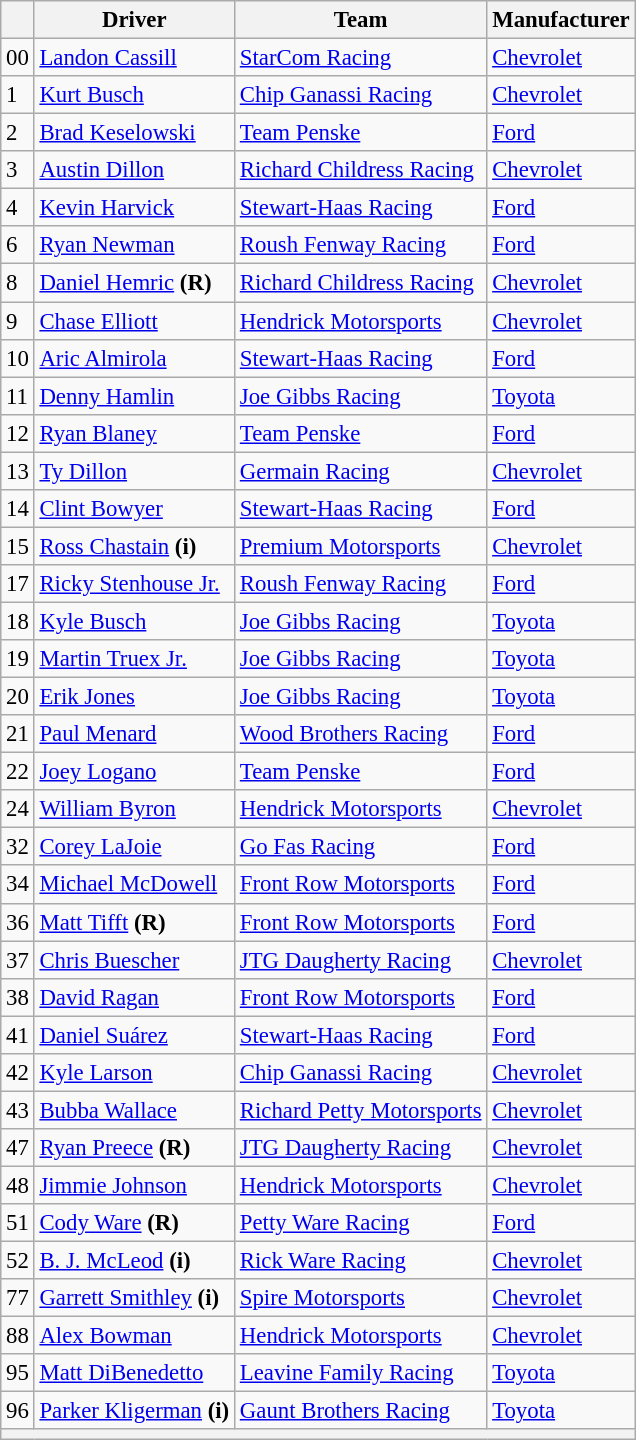<table class="wikitable" style="font-size:95%">
<tr>
<th></th>
<th>Driver</th>
<th>Team</th>
<th>Manufacturer</th>
</tr>
<tr>
<td>00</td>
<td><a href='#'>Landon Cassill</a></td>
<td><a href='#'>StarCom Racing</a></td>
<td><a href='#'>Chevrolet</a></td>
</tr>
<tr>
<td>1</td>
<td><a href='#'>Kurt Busch</a></td>
<td><a href='#'>Chip Ganassi Racing</a></td>
<td><a href='#'>Chevrolet</a></td>
</tr>
<tr>
<td>2</td>
<td><a href='#'>Brad Keselowski</a></td>
<td><a href='#'>Team Penske</a></td>
<td><a href='#'>Ford</a></td>
</tr>
<tr>
<td>3</td>
<td><a href='#'>Austin Dillon</a></td>
<td><a href='#'>Richard Childress Racing</a></td>
<td><a href='#'>Chevrolet</a></td>
</tr>
<tr>
<td>4</td>
<td><a href='#'>Kevin Harvick</a></td>
<td><a href='#'>Stewart-Haas Racing</a></td>
<td><a href='#'>Ford</a></td>
</tr>
<tr>
<td>6</td>
<td><a href='#'>Ryan Newman</a></td>
<td><a href='#'>Roush Fenway Racing</a></td>
<td><a href='#'>Ford</a></td>
</tr>
<tr>
<td>8</td>
<td><a href='#'>Daniel Hemric</a> <strong>(R)</strong></td>
<td><a href='#'>Richard Childress Racing</a></td>
<td><a href='#'>Chevrolet</a></td>
</tr>
<tr>
<td>9</td>
<td><a href='#'>Chase Elliott</a></td>
<td><a href='#'>Hendrick Motorsports</a></td>
<td><a href='#'>Chevrolet</a></td>
</tr>
<tr>
<td>10</td>
<td><a href='#'>Aric Almirola</a></td>
<td><a href='#'>Stewart-Haas Racing</a></td>
<td><a href='#'>Ford</a></td>
</tr>
<tr>
<td>11</td>
<td><a href='#'>Denny Hamlin</a></td>
<td><a href='#'>Joe Gibbs Racing</a></td>
<td><a href='#'>Toyota</a></td>
</tr>
<tr>
<td>12</td>
<td><a href='#'>Ryan Blaney</a></td>
<td><a href='#'>Team Penske</a></td>
<td><a href='#'>Ford</a></td>
</tr>
<tr>
<td>13</td>
<td><a href='#'>Ty Dillon</a></td>
<td><a href='#'>Germain Racing</a></td>
<td><a href='#'>Chevrolet</a></td>
</tr>
<tr>
<td>14</td>
<td><a href='#'>Clint Bowyer</a></td>
<td><a href='#'>Stewart-Haas Racing</a></td>
<td><a href='#'>Ford</a></td>
</tr>
<tr>
<td>15</td>
<td><a href='#'>Ross Chastain</a> <strong>(i)</strong></td>
<td><a href='#'>Premium Motorsports</a></td>
<td><a href='#'>Chevrolet</a></td>
</tr>
<tr>
<td>17</td>
<td><a href='#'>Ricky Stenhouse Jr.</a></td>
<td><a href='#'>Roush Fenway Racing</a></td>
<td><a href='#'>Ford</a></td>
</tr>
<tr>
<td>18</td>
<td><a href='#'>Kyle Busch</a></td>
<td><a href='#'>Joe Gibbs Racing</a></td>
<td><a href='#'>Toyota</a></td>
</tr>
<tr>
<td>19</td>
<td><a href='#'>Martin Truex Jr.</a></td>
<td><a href='#'>Joe Gibbs Racing</a></td>
<td><a href='#'>Toyota</a></td>
</tr>
<tr>
<td>20</td>
<td><a href='#'>Erik Jones</a></td>
<td><a href='#'>Joe Gibbs Racing</a></td>
<td><a href='#'>Toyota</a></td>
</tr>
<tr>
<td>21</td>
<td><a href='#'>Paul Menard</a></td>
<td><a href='#'>Wood Brothers Racing</a></td>
<td><a href='#'>Ford</a></td>
</tr>
<tr>
<td>22</td>
<td><a href='#'>Joey Logano</a></td>
<td><a href='#'>Team Penske</a></td>
<td><a href='#'>Ford</a></td>
</tr>
<tr>
<td>24</td>
<td><a href='#'>William Byron</a></td>
<td><a href='#'>Hendrick Motorsports</a></td>
<td><a href='#'>Chevrolet</a></td>
</tr>
<tr>
<td>32</td>
<td><a href='#'>Corey LaJoie</a></td>
<td><a href='#'>Go Fas Racing</a></td>
<td><a href='#'>Ford</a></td>
</tr>
<tr>
<td>34</td>
<td><a href='#'>Michael McDowell</a></td>
<td><a href='#'>Front Row Motorsports</a></td>
<td><a href='#'>Ford</a></td>
</tr>
<tr>
<td>36</td>
<td><a href='#'>Matt Tifft</a> <strong>(R)</strong></td>
<td><a href='#'>Front Row Motorsports</a></td>
<td><a href='#'>Ford</a></td>
</tr>
<tr>
<td>37</td>
<td><a href='#'>Chris Buescher</a></td>
<td><a href='#'>JTG Daugherty Racing</a></td>
<td><a href='#'>Chevrolet</a></td>
</tr>
<tr>
<td>38</td>
<td><a href='#'>David Ragan</a></td>
<td><a href='#'>Front Row Motorsports</a></td>
<td><a href='#'>Ford</a></td>
</tr>
<tr>
<td>41</td>
<td><a href='#'>Daniel Suárez</a></td>
<td><a href='#'>Stewart-Haas Racing</a></td>
<td><a href='#'>Ford</a></td>
</tr>
<tr>
<td>42</td>
<td><a href='#'>Kyle Larson</a></td>
<td><a href='#'>Chip Ganassi Racing</a></td>
<td><a href='#'>Chevrolet</a></td>
</tr>
<tr>
<td>43</td>
<td><a href='#'>Bubba Wallace</a></td>
<td><a href='#'>Richard Petty Motorsports</a></td>
<td><a href='#'>Chevrolet</a></td>
</tr>
<tr>
<td>47</td>
<td><a href='#'>Ryan Preece</a> <strong>(R)</strong></td>
<td><a href='#'>JTG Daugherty Racing</a></td>
<td><a href='#'>Chevrolet</a></td>
</tr>
<tr>
<td>48</td>
<td><a href='#'>Jimmie Johnson</a></td>
<td><a href='#'>Hendrick Motorsports</a></td>
<td><a href='#'>Chevrolet</a></td>
</tr>
<tr>
<td>51</td>
<td><a href='#'>Cody Ware</a> <strong>(R)</strong></td>
<td><a href='#'>Petty Ware Racing</a></td>
<td><a href='#'>Ford</a></td>
</tr>
<tr>
<td>52</td>
<td><a href='#'>B. J. McLeod</a> <strong>(i)</strong></td>
<td><a href='#'>Rick Ware Racing</a></td>
<td><a href='#'>Chevrolet</a></td>
</tr>
<tr>
<td>77</td>
<td><a href='#'>Garrett Smithley</a> <strong>(i)</strong></td>
<td><a href='#'>Spire Motorsports</a></td>
<td><a href='#'>Chevrolet</a></td>
</tr>
<tr>
<td>88</td>
<td><a href='#'>Alex Bowman</a></td>
<td><a href='#'>Hendrick Motorsports</a></td>
<td><a href='#'>Chevrolet</a></td>
</tr>
<tr>
<td>95</td>
<td><a href='#'>Matt DiBenedetto</a></td>
<td><a href='#'>Leavine Family Racing</a></td>
<td><a href='#'>Toyota</a></td>
</tr>
<tr>
<td>96</td>
<td><a href='#'>Parker Kligerman</a> <strong>(i)</strong></td>
<td><a href='#'>Gaunt Brothers Racing</a></td>
<td><a href='#'>Toyota</a></td>
</tr>
<tr>
<th colspan="4"></th>
</tr>
</table>
